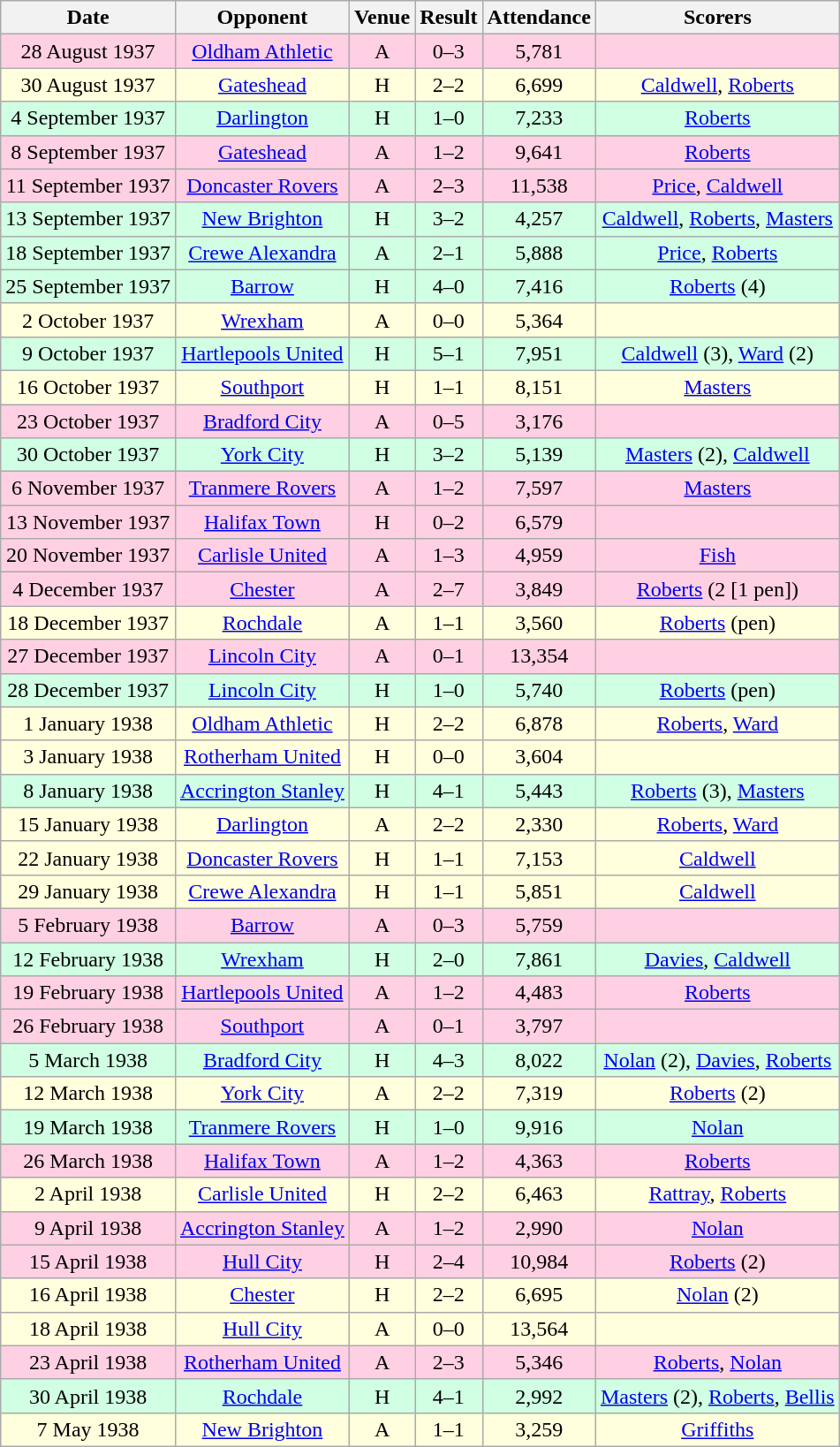<table class="wikitable sortable" style="text-align:center;">
<tr>
<th>Date</th>
<th>Opponent</th>
<th>Venue</th>
<th>Result</th>
<th>Attendance</th>
<th>Scorers</th>
</tr>
<tr style="background:#ffd0e3;">
<td>28 August 1937</td>
<td><a href='#'>Oldham Athletic</a></td>
<td>A</td>
<td>0–3</td>
<td>5,781</td>
<td></td>
</tr>
<tr style="background:#ffd;">
<td>30 August 1937</td>
<td><a href='#'>Gateshead</a></td>
<td>H</td>
<td>2–2</td>
<td>6,699</td>
<td><a href='#'>Caldwell</a>, <a href='#'>Roberts</a></td>
</tr>
<tr style="background:#d0ffe3;">
<td>4 September 1937</td>
<td><a href='#'>Darlington</a></td>
<td>H</td>
<td>1–0</td>
<td>7,233</td>
<td><a href='#'>Roberts</a></td>
</tr>
<tr style="background:#ffd0e3;">
<td>8 September 1937</td>
<td><a href='#'>Gateshead</a></td>
<td>A</td>
<td>1–2</td>
<td>9,641</td>
<td><a href='#'>Roberts</a></td>
</tr>
<tr style="background:#ffd0e3;">
<td>11 September 1937</td>
<td><a href='#'>Doncaster Rovers</a></td>
<td>A</td>
<td>2–3</td>
<td>11,538</td>
<td><a href='#'>Price</a>, <a href='#'>Caldwell</a></td>
</tr>
<tr style="background:#d0ffe3;">
<td>13 September 1937</td>
<td><a href='#'>New Brighton</a></td>
<td>H</td>
<td>3–2</td>
<td>4,257</td>
<td><a href='#'>Caldwell</a>, <a href='#'>Roberts</a>, <a href='#'>Masters</a></td>
</tr>
<tr style="background:#d0ffe3;">
<td>18 September 1937</td>
<td><a href='#'>Crewe Alexandra</a></td>
<td>A</td>
<td>2–1</td>
<td>5,888</td>
<td><a href='#'>Price</a>, <a href='#'>Roberts</a></td>
</tr>
<tr style="background:#d0ffe3;">
<td>25 September 1937</td>
<td><a href='#'>Barrow</a></td>
<td>H</td>
<td>4–0</td>
<td>7,416</td>
<td><a href='#'>Roberts</a> (4)</td>
</tr>
<tr style="background:#ffd;">
<td>2 October 1937</td>
<td><a href='#'>Wrexham</a></td>
<td>A</td>
<td>0–0</td>
<td>5,364</td>
<td></td>
</tr>
<tr style="background:#d0ffe3;">
<td>9 October 1937</td>
<td><a href='#'>Hartlepools United</a></td>
<td>H</td>
<td>5–1</td>
<td>7,951</td>
<td><a href='#'>Caldwell</a> (3), <a href='#'>Ward</a> (2)</td>
</tr>
<tr style="background:#ffd;">
<td>16 October 1937</td>
<td><a href='#'>Southport</a></td>
<td>H</td>
<td>1–1</td>
<td>8,151</td>
<td><a href='#'>Masters</a></td>
</tr>
<tr style="background:#ffd0e3;">
<td>23 October 1937</td>
<td><a href='#'>Bradford City</a></td>
<td>A</td>
<td>0–5</td>
<td>3,176</td>
<td></td>
</tr>
<tr style="background:#d0ffe3;">
<td>30 October 1937</td>
<td><a href='#'>York City</a></td>
<td>H</td>
<td>3–2</td>
<td>5,139</td>
<td><a href='#'>Masters</a> (2), <a href='#'>Caldwell</a></td>
</tr>
<tr style="background:#ffd0e3;">
<td>6 November 1937</td>
<td><a href='#'>Tranmere Rovers</a></td>
<td>A</td>
<td>1–2</td>
<td>7,597</td>
<td><a href='#'>Masters</a></td>
</tr>
<tr style="background:#ffd0e3;">
<td>13 November 1937</td>
<td><a href='#'>Halifax Town</a></td>
<td>H</td>
<td>0–2</td>
<td>6,579</td>
<td></td>
</tr>
<tr style="background:#ffd0e3;">
<td>20 November 1937</td>
<td><a href='#'>Carlisle United</a></td>
<td>A</td>
<td>1–3</td>
<td>4,959</td>
<td><a href='#'>Fish</a></td>
</tr>
<tr style="background:#ffd0e3;">
<td>4 December 1937</td>
<td><a href='#'>Chester</a></td>
<td>A</td>
<td>2–7</td>
<td>3,849</td>
<td><a href='#'>Roberts</a> (2 [1 pen])</td>
</tr>
<tr style="background:#ffd;">
<td>18 December 1937</td>
<td><a href='#'>Rochdale</a></td>
<td>A</td>
<td>1–1</td>
<td>3,560</td>
<td><a href='#'>Roberts</a> (pen)</td>
</tr>
<tr style="background:#ffd0e3;">
<td>27 December 1937</td>
<td><a href='#'>Lincoln City</a></td>
<td>A</td>
<td>0–1</td>
<td>13,354</td>
<td></td>
</tr>
<tr style="background:#d0ffe3;">
<td>28 December 1937</td>
<td><a href='#'>Lincoln City</a></td>
<td>H</td>
<td>1–0</td>
<td>5,740</td>
<td><a href='#'>Roberts</a> (pen)</td>
</tr>
<tr style="background:#ffd;">
<td>1 January 1938</td>
<td><a href='#'>Oldham Athletic</a></td>
<td>H</td>
<td>2–2</td>
<td>6,878</td>
<td><a href='#'>Roberts</a>, <a href='#'>Ward</a></td>
</tr>
<tr style="background:#ffd;">
<td>3 January 1938</td>
<td><a href='#'>Rotherham United</a></td>
<td>H</td>
<td>0–0</td>
<td>3,604</td>
<td></td>
</tr>
<tr style="background:#d0ffe3;">
<td>8 January 1938</td>
<td><a href='#'>Accrington Stanley</a></td>
<td>H</td>
<td>4–1</td>
<td>5,443</td>
<td><a href='#'>Roberts</a> (3), <a href='#'>Masters</a></td>
</tr>
<tr style="background:#ffd;">
<td>15 January 1938</td>
<td><a href='#'>Darlington</a></td>
<td>A</td>
<td>2–2</td>
<td>2,330</td>
<td><a href='#'>Roberts</a>, <a href='#'>Ward</a></td>
</tr>
<tr style="background:#ffd;">
<td>22 January 1938</td>
<td><a href='#'>Doncaster Rovers</a></td>
<td>H</td>
<td>1–1</td>
<td>7,153</td>
<td><a href='#'>Caldwell</a></td>
</tr>
<tr style="background:#ffd;">
<td>29 January 1938</td>
<td><a href='#'>Crewe Alexandra</a></td>
<td>H</td>
<td>1–1</td>
<td>5,851</td>
<td><a href='#'>Caldwell</a></td>
</tr>
<tr style="background:#ffd0e3;">
<td>5 February 1938</td>
<td><a href='#'>Barrow</a></td>
<td>A</td>
<td>0–3</td>
<td>5,759</td>
<td></td>
</tr>
<tr style="background:#d0ffe3;">
<td>12 February 1938</td>
<td><a href='#'>Wrexham</a></td>
<td>H</td>
<td>2–0</td>
<td>7,861</td>
<td><a href='#'>Davies</a>, <a href='#'>Caldwell</a></td>
</tr>
<tr style="background:#ffd0e3;">
<td>19 February 1938</td>
<td><a href='#'>Hartlepools United</a></td>
<td>A</td>
<td>1–2</td>
<td>4,483</td>
<td><a href='#'>Roberts</a></td>
</tr>
<tr style="background:#ffd0e3;">
<td>26 February 1938</td>
<td><a href='#'>Southport</a></td>
<td>A</td>
<td>0–1</td>
<td>3,797</td>
<td></td>
</tr>
<tr style="background:#d0ffe3;">
<td>5 March 1938</td>
<td><a href='#'>Bradford City</a></td>
<td>H</td>
<td>4–3</td>
<td>8,022</td>
<td><a href='#'>Nolan</a> (2), <a href='#'>Davies</a>, <a href='#'>Roberts</a></td>
</tr>
<tr style="background:#ffd;">
<td>12 March 1938</td>
<td><a href='#'>York City</a></td>
<td>A</td>
<td>2–2</td>
<td>7,319</td>
<td><a href='#'>Roberts</a> (2)</td>
</tr>
<tr style="background:#d0ffe3;">
<td>19 March 1938</td>
<td><a href='#'>Tranmere Rovers</a></td>
<td>H</td>
<td>1–0</td>
<td>9,916</td>
<td><a href='#'>Nolan</a></td>
</tr>
<tr style="background:#ffd0e3;">
<td>26 March 1938</td>
<td><a href='#'>Halifax Town</a></td>
<td>A</td>
<td>1–2</td>
<td>4,363</td>
<td><a href='#'>Roberts</a></td>
</tr>
<tr style="background:#ffd;">
<td>2 April 1938</td>
<td><a href='#'>Carlisle United</a></td>
<td>H</td>
<td>2–2</td>
<td>6,463</td>
<td><a href='#'>Rattray</a>, <a href='#'>Roberts</a></td>
</tr>
<tr style="background:#ffd0e3;">
<td>9 April 1938</td>
<td><a href='#'>Accrington Stanley</a></td>
<td>A</td>
<td>1–2</td>
<td>2,990</td>
<td><a href='#'>Nolan</a></td>
</tr>
<tr style="background:#ffd0e3;">
<td>15 April 1938</td>
<td><a href='#'>Hull City</a></td>
<td>H</td>
<td>2–4</td>
<td>10,984</td>
<td><a href='#'>Roberts</a> (2)</td>
</tr>
<tr style="background:#ffd;">
<td>16 April 1938</td>
<td><a href='#'>Chester</a></td>
<td>H</td>
<td>2–2</td>
<td>6,695</td>
<td><a href='#'>Nolan</a> (2)</td>
</tr>
<tr style="background:#ffd;">
<td>18 April 1938</td>
<td><a href='#'>Hull City</a></td>
<td>A</td>
<td>0–0</td>
<td>13,564</td>
<td></td>
</tr>
<tr style="background:#ffd0e3;">
<td>23 April 1938</td>
<td><a href='#'>Rotherham United</a></td>
<td>A</td>
<td>2–3</td>
<td>5,346</td>
<td><a href='#'>Roberts</a>, <a href='#'>Nolan</a></td>
</tr>
<tr style="background:#d0ffe3;">
<td>30 April 1938</td>
<td><a href='#'>Rochdale</a></td>
<td>H</td>
<td>4–1</td>
<td>2,992</td>
<td><a href='#'>Masters</a> (2), <a href='#'>Roberts</a>, <a href='#'>Bellis</a></td>
</tr>
<tr style="background:#ffd;">
<td>7 May 1938</td>
<td><a href='#'>New Brighton</a></td>
<td>A</td>
<td>1–1</td>
<td>3,259</td>
<td><a href='#'>Griffiths</a></td>
</tr>
</table>
